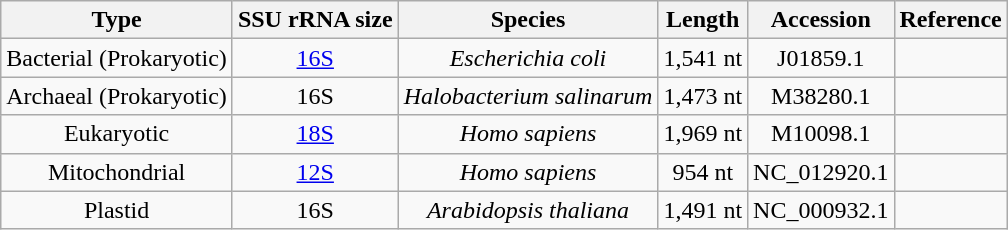<table class="wikitable sortable" style="text-align: center;">
<tr>
<th><strong>Type</strong></th>
<th><strong>SSU rRNA size</strong></th>
<th><strong>Species</strong></th>
<th><strong>Length</strong></th>
<th><strong>Accession</strong></th>
<th><strong>Reference</strong></th>
</tr>
<tr>
<td>Bacterial (Prokaryotic)</td>
<td><a href='#'>16S</a></td>
<td><em>Escherichia coli</em></td>
<td>1,541 nt</td>
<td>J01859.1</td>
<td></td>
</tr>
<tr>
<td>Archaeal (Prokaryotic)</td>
<td>16S</td>
<td><em>Halobacterium salinarum</em></td>
<td>1,473 nt</td>
<td>M38280.1</td>
<td></td>
</tr>
<tr>
<td>Eukaryotic</td>
<td><a href='#'>18S</a></td>
<td><em>Homo sapiens</em></td>
<td>1,969 nt</td>
<td>M10098.1</td>
<td></td>
</tr>
<tr>
<td>Mitochondrial</td>
<td><a href='#'>12S</a></td>
<td><em>Homo sapiens</em></td>
<td>954 nt</td>
<td>NC_012920.1</td>
<td></td>
</tr>
<tr>
<td>Plastid</td>
<td>16S</td>
<td><em>Arabidopsis thaliana</em></td>
<td>1,491 nt</td>
<td>NC_000932.1</td>
<td></td>
</tr>
</table>
